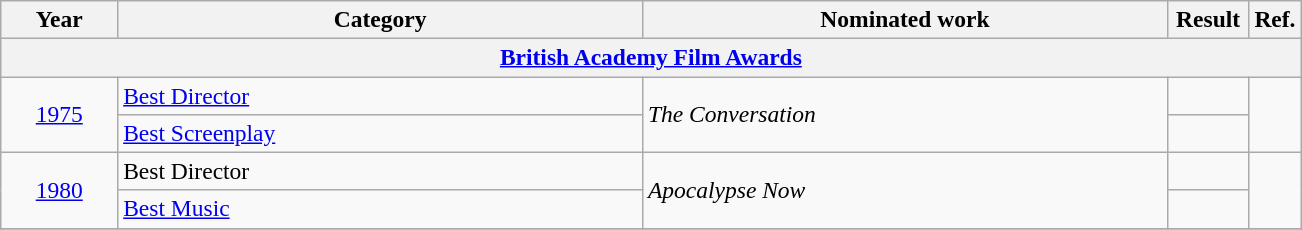<table class="wikitable sortable plainrowheaders" Style=font-size:98%>
<tr>
<th scope="col" style="width:9%;">Year</th>
<th scope="col" style="width:20em;">Category</th>
<th scope="col" style="width:20em;">Nominated work</th>
<th scope="col" style="width:2em;">Result</th>
<th scope="col" style="width:4%;" class="unsortable">Ref.</th>
</tr>
<tr>
<th colspan=5><a href='#'>British Academy Film Awards</a></th>
</tr>
<tr>
<td style="text-align:center;", rowspan=2><a href='#'>1975</a></td>
<td><a href='#'>Best Director</a></td>
<td rowspan=2><em>The Conversation</em></td>
<td></td>
<td style="text-align:center;", rowspan=2></td>
</tr>
<tr>
<td><a href='#'>Best Screenplay</a></td>
<td></td>
</tr>
<tr>
<td style="text-align:center;", rowspan=2><a href='#'>1980</a></td>
<td>Best Director</td>
<td rowspan=2><em>Apocalypse Now</em></td>
<td></td>
<td style="text-align:center;", rowspan=2></td>
</tr>
<tr>
<td><a href='#'>Best Music</a></td>
<td></td>
</tr>
<tr>
</tr>
</table>
